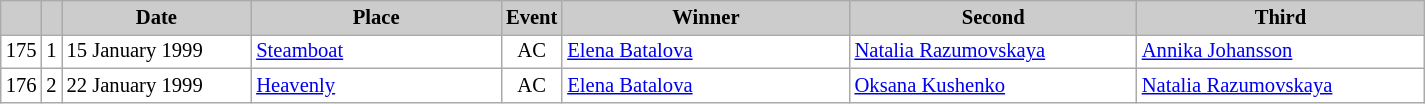<table class="wikitable plainrowheaders" style="background:#fff; font-size:86%; line-height:16px; border:grey solid 1px; border-collapse:collapse;">
<tr style="background:#ccc; text-align:center;">
<th scope="col" style="background:#ccc; width=20 px;"></th>
<th scope="col" style="background:#ccc; width=30 px;"></th>
<th scope="col" style="background:#ccc; width:120px;">Date</th>
<th scope="col" style="background:#ccc; width:160px;">Place</th>
<th scope="col" style="background:#ccc; width:15px;">Event</th>
<th scope="col" style="background:#ccc; width:185px;">Winner</th>
<th scope="col" style="background:#ccc; width:185px;">Second</th>
<th scope="col" style="background:#ccc; width:185px;">Third</th>
</tr>
<tr>
<td align=center>175</td>
<td align=center>1</td>
<td>15 January 1999</td>
<td> <a href='#'>Steamboat</a></td>
<td align=center>AC</td>
<td> <a href='#'>Elena Batalova</a></td>
<td> <a href='#'>Natalia Razumovskaya</a></td>
<td> <a href='#'>Annika Johansson</a></td>
</tr>
<tr>
<td align=center>176</td>
<td align=center>2</td>
<td>22 January 1999</td>
<td> <a href='#'>Heavenly</a></td>
<td align=center>AC</td>
<td> <a href='#'>Elena Batalova</a></td>
<td> <a href='#'>Oksana Kushenko</a></td>
<td> <a href='#'>Natalia Razumovskaya</a></td>
</tr>
</table>
